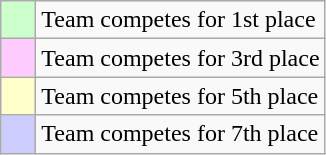<table class="wikitable">
<tr>
<td style="background:#cfc">    </td>
<td>Team competes for 1st place</td>
</tr>
<tr>
<td style="background:#ffccff">    </td>
<td>Team competes for 3rd place</td>
</tr>
<tr>
<td style="background:#ffc">    </td>
<td>Team competes for 5th place</td>
</tr>
<tr>
<td bgcolor=ccccff>    </td>
<td>Team competes for 7th place</td>
</tr>
</table>
